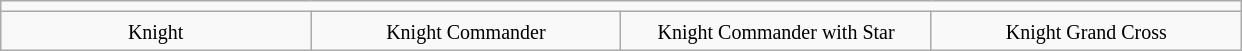<table style="margin: 1em auto;" class="wikitable" style="margin:auto; width:60%;">
<tr>
<td colspan="4" style="text-align:center;"></td>
</tr>
<tr>
<td style="vertical-align:top; width:20%; text-align:center;"><small>Knight</small></td>
<td style="vertical-align:top; width:20%; text-align:center;"><small>Knight Commander</small></td>
<td style="vertical-align:top; width:20%; text-align:center;"><small>Knight Commander with Star</small></td>
<td style="vertical-align:top; width:20%; text-align:center;"><small>Knight Grand Cross</small></td>
</tr>
</table>
